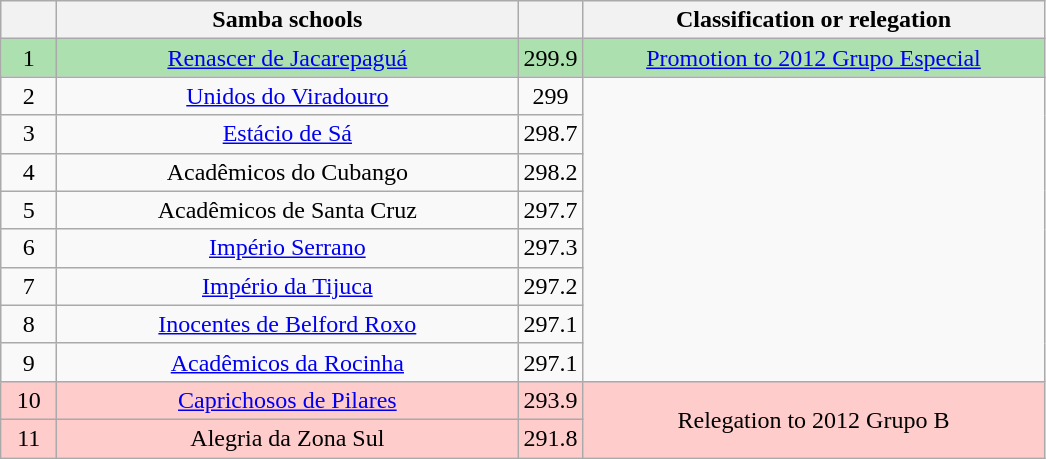<table class="wikitable">
<tr>
<th width="30"></th>
<th width="300">Samba schools</th>
<th width="20"></th>
<th width="300">Classification or relegation</th>
</tr>
<tr align="center">
<td bgcolor=ACE1AF>1</td>
<td bgcolor=ACE1AF><a href='#'>Renascer de Jacarepaguá</a></td>
<td bgcolor="ACE1AF">299.9</td>
<td bgcolor=ACE1AF><a href='#'><span>Promotion to 2012 Grupo Especial</span></a></td>
</tr>
<tr align="center">
<td>2</td>
<td><a href='#'>Unidos do Viradouro</a></td>
<td>299</td>
<td rowspan="8"></td>
</tr>
<tr align="center">
<td>3</td>
<td><a href='#'>Estácio de Sá</a></td>
<td>298.7</td>
</tr>
<tr align="center">
<td>4</td>
<td>Acadêmicos do Cubango</td>
<td>298.2</td>
</tr>
<tr align="center">
<td>5</td>
<td>Acadêmicos de Santa Cruz</td>
<td>297.7</td>
</tr>
<tr align="center">
<td>6</td>
<td><a href='#'>Império Serrano</a></td>
<td>297.3</td>
</tr>
<tr align="center">
<td>7</td>
<td><a href='#'>Império da Tijuca</a></td>
<td>297.2</td>
</tr>
<tr align="center">
<td>8</td>
<td><a href='#'>Inocentes de Belford Roxo</a></td>
<td>297.1</td>
</tr>
<tr align="center">
<td>9</td>
<td><a href='#'>Acadêmicos da Rocinha</a></td>
<td>297.1</td>
</tr>
<tr align="center">
<td bgcolor=FFCCCC>10</td>
<td bgcolor=FFCCCC><a href='#'>Caprichosos de Pilares</a></td>
<td bgcolor="FFCCCC">293.9</td>
<td rowspan="2" bgcolor=FFCCCC><span>Relegation to 2012 Grupo B</span></td>
</tr>
<tr align="center">
<td bgcolor=FFCCCC>11</td>
<td bgcolor=FFCCCC>Alegria da Zona Sul</td>
<td bgcolor="FFCCCC">291.8</td>
</tr>
</table>
